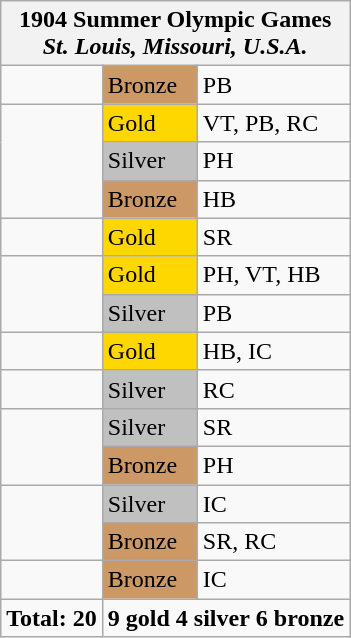<table class="wikitable">
<tr>
<th colspan="3">1904 Summer Olympic Games<br><em>St. Louis, Missouri, U.S.A.</em></th>
</tr>
<tr>
<td></td>
<td bgcolor=cc9966> Bronze</td>
<td>PB</td>
</tr>
<tr>
<td rowspan="3"></td>
<td bgcolor=gold> Gold</td>
<td>VT, PB, RC</td>
</tr>
<tr>
<td bgcolor=silver> Silver</td>
<td>PH</td>
</tr>
<tr>
<td bgcolor=cc9966> Bronze</td>
<td>HB</td>
</tr>
<tr>
<td></td>
<td bgcolor=gold> Gold</td>
<td>SR</td>
</tr>
<tr>
<td rowspan="2"></td>
<td bgcolor=gold> Gold</td>
<td>PH, VT, HB</td>
</tr>
<tr>
<td bgcolor=silver> Silver</td>
<td>PB</td>
</tr>
<tr>
<td></td>
<td bgcolor=gold> Gold</td>
<td>HB, IC</td>
</tr>
<tr>
<td></td>
<td bgcolor=silver> Silver</td>
<td>RC</td>
</tr>
<tr>
<td rowspan="2"></td>
<td bgcolor=silver> Silver</td>
<td>SR</td>
</tr>
<tr>
<td bgcolor=cc9966> Bronze</td>
<td>PH</td>
</tr>
<tr>
<td rowspan="2"></td>
<td bgcolor=silver> Silver</td>
<td>IC</td>
</tr>
<tr>
<td bgcolor=cc9966> Bronze</td>
<td>SR, RC</td>
</tr>
<tr>
<td></td>
<td bgcolor=cc9966> Bronze</td>
<td>IC</td>
</tr>
<tr>
<td><strong>Total: 20</strong></td>
<td colspan="2"> <strong>9 gold</strong>  <strong>4 silver</strong>  <strong>6 bronze</strong></td>
</tr>
</table>
